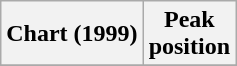<table class="wikitable plainrowheaders" style="text-align:center;">
<tr>
<th>Chart (1999)</th>
<th>Peak<br>position</th>
</tr>
<tr>
</tr>
</table>
